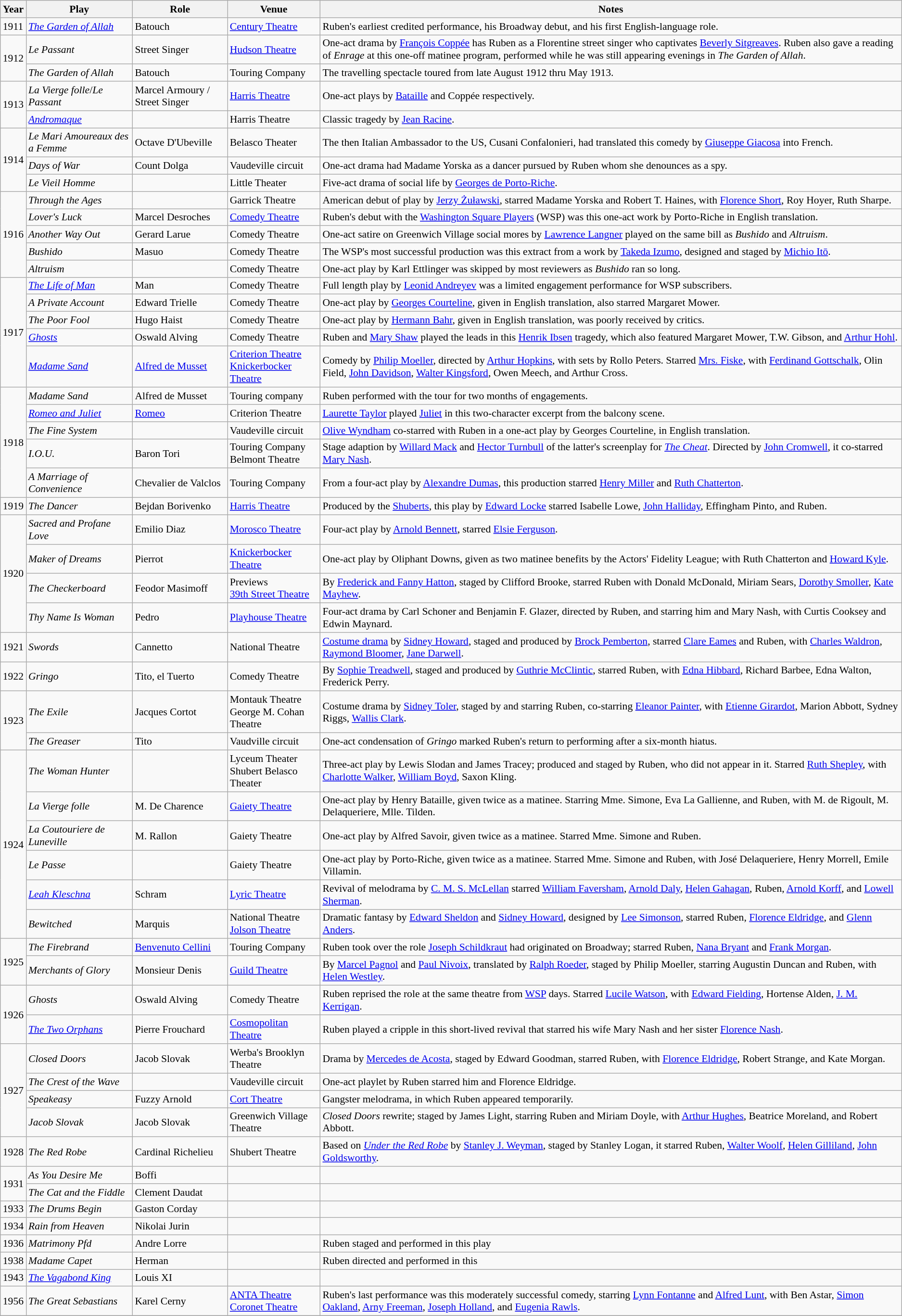<table class="wikitable sortable plainrowheaders" style="font-size: 90%">
<tr>
<th scope="col">Year</th>
<th scope="col">Play</th>
<th scope="col">Role</th>
<th scope="col">Venue</th>
<th scope="col">Notes</th>
</tr>
<tr>
<td>1911</td>
<td><em><a href='#'>The Garden of Allah</a></em></td>
<td>Batouch</td>
<td><a href='#'>Century Theatre</a></td>
<td>Ruben's earliest credited performance, his Broadway debut, and his first English-language role.</td>
</tr>
<tr>
<td rowspan=2>1912</td>
<td><em>Le Passant</em></td>
<td>Street Singer</td>
<td><a href='#'>Hudson Theatre</a></td>
<td>One-act drama by <a href='#'>François Coppée</a> has Ruben as a Florentine street singer who captivates <a href='#'>Beverly Sitgreaves</a>. Ruben also gave a reading of <em>Enrage</em> at this one-off matinee program, performed while he was still appearing evenings in <em>The Garden of Allah</em>.</td>
</tr>
<tr>
<td><em>The Garden of Allah</em></td>
<td>Batouch</td>
<td>Touring Company</td>
<td>The travelling spectacle toured from late August 1912 thru May 1913.</td>
</tr>
<tr>
<td rowspan=2>1913</td>
<td><em>La Vierge folle</em>/<em>Le Passant</em></td>
<td>Marcel Armoury / Street Singer</td>
<td><a href='#'>Harris Theatre</a></td>
<td>One-act plays by <a href='#'>Bataille</a> and Coppée respectively.</td>
</tr>
<tr>
<td><em><a href='#'>Andromaque</a></em></td>
<td></td>
<td>Harris Theatre</td>
<td>Classic tragedy by <a href='#'>Jean Racine</a>.</td>
</tr>
<tr>
<td rowspan=3>1914</td>
<td><em>Le Mari Amoureaux des a Femme</em></td>
<td>Octave D'Ubeville</td>
<td>Belasco Theater</td>
<td>The then Italian Ambassador to the US, Cusani Confalonieri, had translated this comedy by <a href='#'>Giuseppe Giacosa</a> into French.</td>
</tr>
<tr>
<td><em>Days of War</em></td>
<td>Count Dolga</td>
<td>Vaudeville circuit</td>
<td>One-act drama had Madame Yorska as a dancer pursued by Ruben whom she denounces as a spy.</td>
</tr>
<tr>
<td><em>Le Vieil Homme</em></td>
<td></td>
<td>Little Theater</td>
<td>Five-act drama of social life by <a href='#'>Georges de Porto-Riche</a>.</td>
</tr>
<tr>
<td rowspan=5>1916</td>
<td><em>Through the Ages</em></td>
<td></td>
<td>Garrick Theatre</td>
<td>American debut of play by <a href='#'>Jerzy Żuławski</a>, starred Madame Yorska and Robert T. Haines, with <a href='#'>Florence Short</a>, Roy Hoyer, Ruth Sharpe.</td>
</tr>
<tr>
<td><em>Lover's Luck</em></td>
<td>Marcel Desroches</td>
<td><a href='#'>Comedy Theatre</a></td>
<td>Ruben's debut with the <a href='#'>Washington Square Players</a> (WSP) was this one-act work by Porto-Riche in English translation.</td>
</tr>
<tr>
<td><em>Another Way Out</em></td>
<td>Gerard Larue</td>
<td>Comedy Theatre</td>
<td>One-act satire on Greenwich Village social mores by <a href='#'>Lawrence Langner</a> played on the same bill as <em>Bushido</em> and <em>Altruism</em>.</td>
</tr>
<tr>
<td><em>Bushido</em></td>
<td>Masuo</td>
<td>Comedy Theatre</td>
<td>The WSP's most successful production was this extract from a work by <a href='#'>Takeda Izumo</a>, designed and staged by <a href='#'>Michio Itō</a>.</td>
</tr>
<tr>
<td><em>Altruism</em></td>
<td></td>
<td>Comedy Theatre</td>
<td>One-act play by Karl Ettlinger was skipped by most reviewers as <em>Bushido</em> ran so long.</td>
</tr>
<tr>
<td rowspan=5>1917</td>
<td><em><a href='#'>The Life of Man</a></em></td>
<td>Man</td>
<td>Comedy Theatre</td>
<td>Full length play by <a href='#'>Leonid Andreyev</a> was a limited engagement performance for WSP subscribers.</td>
</tr>
<tr>
<td><em>A Private Account</em></td>
<td>Edward Trielle</td>
<td>Comedy Theatre</td>
<td>One-act play by <a href='#'>Georges Courteline</a>, given in English translation, also starred Margaret Mower.</td>
</tr>
<tr>
<td><em>The Poor Fool</em></td>
<td>Hugo Haist</td>
<td>Comedy Theatre</td>
<td>One-act play by <a href='#'>Hermann Bahr</a>, given in English translation, was poorly received by critics.</td>
</tr>
<tr>
<td><em><a href='#'>Ghosts</a></em></td>
<td>Oswald Alving</td>
<td>Comedy Theatre</td>
<td>Ruben and <a href='#'>Mary Shaw</a> played the leads in this <a href='#'>Henrik Ibsen</a> tragedy, which also featured Margaret Mower, T.W. Gibson, and <a href='#'>Arthur Hohl</a>.</td>
</tr>
<tr>
<td><em><a href='#'>Madame Sand</a></em></td>
<td><a href='#'>Alfred de Musset</a></td>
<td><a href='#'>Criterion Theatre</a><br><a href='#'>Knickerbocker Theatre</a></td>
<td>Comedy by <a href='#'>Philip Moeller</a>, directed by <a href='#'>Arthur Hopkins</a>, with sets by Rollo Peters. Starred <a href='#'>Mrs. Fiske</a>, with <a href='#'>Ferdinand Gottschalk</a>, Olin Field, <a href='#'>John Davidson</a>, <a href='#'>Walter Kingsford</a>, Owen Meech, and Arthur Cross.</td>
</tr>
<tr>
<td rowspan=5>1918</td>
<td><em>Madame Sand</em></td>
<td>Alfred de Musset</td>
<td>Touring company</td>
<td>Ruben performed with the tour for two months of engagements.</td>
</tr>
<tr>
<td><em><a href='#'>Romeo and Juliet</a></em></td>
<td><a href='#'>Romeo</a></td>
<td>Criterion Theatre</td>
<td><a href='#'>Laurette Taylor</a> played <a href='#'>Juliet</a> in this two-character excerpt from the balcony scene.</td>
</tr>
<tr>
<td><em>The Fine System</em></td>
<td></td>
<td>Vaudeville circuit</td>
<td><a href='#'>Olive Wyndham</a> co-starred with Ruben in a one-act play by Georges Courteline, in English translation.</td>
</tr>
<tr>
<td><em>I.O.U.</em></td>
<td>Baron Tori</td>
<td>Touring Company<br>Belmont Theatre</td>
<td>Stage adaption by <a href='#'>Willard Mack</a> and <a href='#'>Hector Turnbull</a> of the latter's screenplay for <em><a href='#'>The Cheat</a></em>. Directed by <a href='#'>John Cromwell</a>, it co-starred <a href='#'>Mary Nash</a>.</td>
</tr>
<tr>
<td><em>A Marriage of Convenience</em></td>
<td>Chevalier de Valclos</td>
<td>Touring Company</td>
<td>From a four-act play by <a href='#'>Alexandre Dumas</a>, this production starred <a href='#'>Henry Miller</a> and <a href='#'>Ruth Chatterton</a>.</td>
</tr>
<tr>
<td>1919</td>
<td><em>The Dancer</em></td>
<td>Bejdan Borivenko</td>
<td><a href='#'>Harris Theatre</a></td>
<td>Produced by the <a href='#'>Shuberts</a>, this play by <a href='#'>Edward Locke</a> starred Isabelle Lowe, <a href='#'>John Halliday</a>, Effingham Pinto, and Ruben.</td>
</tr>
<tr>
<td rowspan=4>1920</td>
<td><em>Sacred and Profane Love</em></td>
<td>Emilio Diaz</td>
<td><a href='#'>Morosco Theatre</a></td>
<td>Four-act play by <a href='#'>Arnold Bennett</a>, starred <a href='#'>Elsie Ferguson</a>.</td>
</tr>
<tr>
<td><em>Maker of Dreams</em></td>
<td>Pierrot</td>
<td><a href='#'>Knickerbocker Theatre</a></td>
<td>One-act play by Oliphant Downs, given as two matinee benefits by the Actors' Fidelity League; with Ruth Chatterton and <a href='#'>Howard Kyle</a>.</td>
</tr>
<tr>
<td><em>The Checkerboard</em></td>
<td>Feodor Masimoff</td>
<td>Previews<br><a href='#'>39th Street Theatre</a></td>
<td>By <a href='#'>Frederick and Fanny Hatton</a>, staged by Clifford Brooke, starred Ruben with Donald McDonald, Miriam Sears, <a href='#'>Dorothy Smoller</a>, <a href='#'>Kate Mayhew</a>.</td>
</tr>
<tr>
<td><em>Thy Name Is Woman</em></td>
<td>Pedro</td>
<td><a href='#'>Playhouse Theatre</a></td>
<td>Four-act drama by Carl Schoner and Benjamin F. Glazer, directed by Ruben, and starring him and Mary Nash, with Curtis Cooksey and Edwin Maynard.</td>
</tr>
<tr>
<td>1921</td>
<td><em>Swords</em></td>
<td>Cannetto</td>
<td>National Theatre</td>
<td><a href='#'>Costume drama</a> by <a href='#'>Sidney Howard</a>, staged and produced by <a href='#'>Brock Pemberton</a>, starred <a href='#'>Clare Eames</a> and Ruben, with <a href='#'>Charles Waldron</a>, <a href='#'>Raymond Bloomer</a>, <a href='#'>Jane Darwell</a>.</td>
</tr>
<tr>
<td>1922</td>
<td><em>Gringo</em></td>
<td>Tito, el Tuerto</td>
<td>Comedy Theatre</td>
<td>By <a href='#'>Sophie Treadwell</a>, staged and produced by <a href='#'>Guthrie McClintic</a>, starred Ruben, with <a href='#'>Edna Hibbard</a>, Richard Barbee, Edna Walton, Frederick Perry.</td>
</tr>
<tr>
<td rowspan=2>1923</td>
<td><em>The Exile</em></td>
<td>Jacques Cortot</td>
<td>Montauk Theatre<br>George M. Cohan Theatre</td>
<td>Costume drama by <a href='#'>Sidney Toler</a>, staged by and starring Ruben, co-starring <a href='#'>Eleanor Painter</a>, with <a href='#'>Etienne Girardot</a>, Marion Abbott, Sydney Riggs, <a href='#'>Wallis Clark</a>.</td>
</tr>
<tr>
<td><em>The Greaser</em></td>
<td>Tito</td>
<td>Vaudville circuit</td>
<td>One-act condensation of <em>Gringo</em> marked Ruben's return to performing after a six-month hiatus.</td>
</tr>
<tr>
<td rowspan=6>1924</td>
<td><em>The Woman Hunter</em></td>
<td></td>
<td>Lyceum Theater<br>Shubert Belasco Theater</td>
<td>Three-act play by Lewis Slodan and James Tracey; produced and staged by Ruben, who did not appear in it. Starred <a href='#'>Ruth Shepley</a>, with <a href='#'>Charlotte Walker</a>, <a href='#'>William Boyd</a>, Saxon Kling.</td>
</tr>
<tr>
<td><em>La Vierge folle</em></td>
<td>M. De Charence</td>
<td><a href='#'>Gaiety Theatre</a></td>
<td>One-act play by Henry Bataille, given twice as a matinee. Starring Mme. Simone, Eva La Gallienne, and Ruben, with M. de Rigoult, M. Delaqueriere, Mlle. Tilden.</td>
</tr>
<tr>
<td><em>La Coutouriere de Luneville</em></td>
<td>M. Rallon</td>
<td>Gaiety Theatre</td>
<td>One-act play by Alfred Savoir, given twice as a matinee. Starred Mme. Simone and Ruben.</td>
</tr>
<tr>
<td><em>Le Passe</em></td>
<td></td>
<td>Gaiety Theatre</td>
<td>One-act play by Porto-Riche, given twice as a matinee. Starred Mme. Simone and Ruben, with José Delaqueriere, Henry Morrell, Emile Villamin.</td>
</tr>
<tr>
<td><em><a href='#'>Leah Kleschna</a></em></td>
<td>Schram</td>
<td><a href='#'>Lyric Theatre</a></td>
<td>Revival of melodrama by <a href='#'>C. M. S. McLellan</a> starred <a href='#'>William Faversham</a>, <a href='#'>Arnold Daly</a>, <a href='#'>Helen Gahagan</a>, Ruben, <a href='#'>Arnold Korff</a>, and <a href='#'>Lowell Sherman</a>.</td>
</tr>
<tr>
<td><em>Bewitched</em></td>
<td>Marquis</td>
<td>National Theatre<br><a href='#'>Jolson Theatre</a></td>
<td>Dramatic fantasy by <a href='#'>Edward Sheldon</a> and <a href='#'>Sidney Howard</a>, designed by <a href='#'>Lee Simonson</a>, starred Ruben, <a href='#'>Florence Eldridge</a>, and <a href='#'>Glenn Anders</a>.</td>
</tr>
<tr>
<td rowspan=2>1925</td>
<td><em>The Firebrand</em></td>
<td><a href='#'>Benvenuto Cellini</a></td>
<td>Touring Company</td>
<td>Ruben took over the role <a href='#'>Joseph Schildkraut</a> had originated on Broadway; starred Ruben, <a href='#'>Nana Bryant</a> and <a href='#'>Frank Morgan</a>.</td>
</tr>
<tr>
<td><em>Merchants of Glory</em></td>
<td>Monsieur Denis</td>
<td><a href='#'>Guild Theatre</a></td>
<td>By <a href='#'>Marcel Pagnol</a> and <a href='#'>Paul Nivoix</a>, translated by <a href='#'>Ralph Roeder</a>, staged by Philip Moeller, starring Augustin Duncan and Ruben, with <a href='#'>Helen Westley</a>.</td>
</tr>
<tr>
<td rowspan=2>1926</td>
<td><em>Ghosts</em></td>
<td>Oswald Alving</td>
<td>Comedy Theatre</td>
<td>Ruben reprised the role at the same theatre from <a href='#'>WSP</a> days. Starred <a href='#'>Lucile Watson</a>, with <a href='#'>Edward Fielding</a>, Hortense Alden, <a href='#'>J. M. Kerrigan</a>.</td>
</tr>
<tr>
<td><em><a href='#'>The Two Orphans</a></em></td>
<td>Pierre Frouchard</td>
<td><a href='#'>Cosmopolitan Theatre</a></td>
<td>Ruben played a cripple in this short-lived revival that starred his wife Mary Nash and her sister <a href='#'>Florence Nash</a>.</td>
</tr>
<tr>
<td rowspan=4>1927</td>
<td><em>Closed Doors</em></td>
<td>Jacob Slovak</td>
<td>Werba's Brooklyn Theatre</td>
<td>Drama by <a href='#'>Mercedes de Acosta</a>, staged by Edward Goodman, starred Ruben, with <a href='#'>Florence Eldridge</a>, Robert Strange, and Kate Morgan.</td>
</tr>
<tr>
<td><em>The Crest of the Wave</em></td>
<td></td>
<td>Vaudeville circuit</td>
<td>One-act playlet by Ruben starred him and Florence Eldridge.</td>
</tr>
<tr>
<td><em>Speakeasy</em></td>
<td>Fuzzy Arnold</td>
<td><a href='#'>Cort Theatre</a></td>
<td>Gangster melodrama, in which Ruben appeared temporarily.</td>
</tr>
<tr>
<td><em>Jacob Slovak</em></td>
<td>Jacob Slovak</td>
<td>Greenwich Village Theatre</td>
<td><em>Closed Doors</em> rewrite; staged by James Light, starring Ruben and Miriam Doyle, with <a href='#'>Arthur Hughes</a>, Beatrice Moreland, and Robert Abbott.</td>
</tr>
<tr>
<td>1928</td>
<td><em>The Red Robe</em></td>
<td>Cardinal Richelieu</td>
<td>Shubert Theatre</td>
<td>Based on <em><a href='#'>Under the Red Robe</a></em> by <a href='#'>Stanley J. Weyman</a>, staged by Stanley Logan, it starred Ruben, <a href='#'>Walter Woolf</a>, <a href='#'>Helen Gilliland</a>, <a href='#'>John Goldsworthy</a>.</td>
</tr>
<tr>
<td rowspan=2>1931</td>
<td><em>As You Desire Me</em></td>
<td>Boffi</td>
<td></td>
<td></td>
</tr>
<tr>
<td><em>The Cat and the Fiddle</em></td>
<td>Clement Daudat</td>
<td></td>
<td></td>
</tr>
<tr>
<td>1933</td>
<td><em>The Drums Begin</em></td>
<td>Gaston Corday</td>
<td></td>
<td></td>
</tr>
<tr>
<td>1934</td>
<td><em>Rain from Heaven</em></td>
<td>Nikolai Jurin</td>
<td></td>
<td></td>
</tr>
<tr>
<td>1936</td>
<td><em>Matrimony Pfd</em></td>
<td>Andre Lorre</td>
<td></td>
<td>Ruben staged and performed in this play</td>
</tr>
<tr>
<td>1938</td>
<td><em>Madame Capet</em></td>
<td>Herman</td>
<td></td>
<td>Ruben directed and performed in this</td>
</tr>
<tr>
<td>1943</td>
<td><em><a href='#'>The Vagabond King</a></em></td>
<td>Louis XI</td>
<td></td>
<td></td>
</tr>
<tr>
<td>1956</td>
<td><em>The Great Sebastians</em></td>
<td>Karel Cerny</td>
<td><a href='#'>ANTA Theatre</a><br><a href='#'>Coronet Theatre</a></td>
<td>Ruben's last performance was this moderately successful comedy, starring <a href='#'>Lynn Fontanne</a> and <a href='#'>Alfred Lunt</a>, with Ben Astar, <a href='#'>Simon Oakland</a>, <a href='#'>Arny Freeman</a>, <a href='#'>Joseph Holland</a>, and <a href='#'>Eugenia Rawls</a>.</td>
</tr>
<tr>
</tr>
</table>
